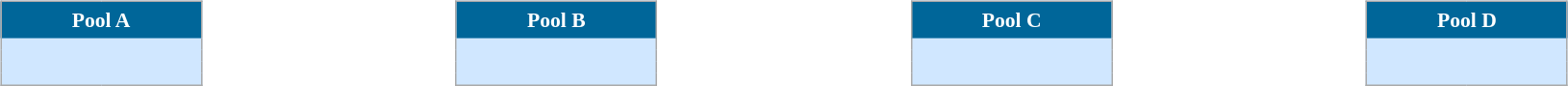<table width="100%" align=center>
<tr>
<td valign="top" width="22%"><br><table align=center cellpadding="4" cellspacing="0" style="background: #D0E7FF; border: 1px #aaa solid; border-collapse: collapse; font-size: 90%;" width=140>
<tr align=center bgcolor=#006699 style="color:white;">
<th width=100% colspan=2>Pool A</th>
</tr>
<tr align=center>
<td></td>
<td align=left></td>
</tr>
<tr align=center>
<td></td>
<td align=left></td>
</tr>
<tr align=center>
<td></td>
<td align=left></td>
</tr>
<tr align=center>
<td></td>
<td align=left></td>
</tr>
</table>
</td>
<td valign="top" width="22%"><br><table align=center cellpadding="4" cellspacing="0" style="background: #D0E7FF; border: 1px #aaa solid; border-collapse: collapse; font-size: 90%;" width=140>
<tr align=center bgcolor=#006699 style="color:white;">
<th width=100% colspan=2>Pool B</th>
</tr>
<tr align=center>
<td></td>
<td align=left></td>
</tr>
<tr align=center>
<td></td>
<td align=left></td>
</tr>
<tr align=center>
<td></td>
<td align=left></td>
</tr>
<tr align=center>
<td></td>
<td align=left></td>
</tr>
</table>
</td>
<td valign="top" width="22%"><br><table align=center cellpadding="4" cellspacing="0" style="background: #D0E7FF; border: 1px #aaa solid; border-collapse: collapse; font-size: 90%;" width=140>
<tr align=center bgcolor=#006699 style="color:white;">
<th width=100% colspan=2>Pool C</th>
</tr>
<tr align=center>
<td></td>
<td align=left></td>
</tr>
<tr align=center>
<td></td>
<td align=left></td>
</tr>
<tr align=center>
<td></td>
<td align=left></td>
</tr>
<tr align=center>
<td></td>
<td align=left></td>
</tr>
</table>
</td>
<td valign="top" width="22%"><br><table align=center cellpadding="4" cellspacing="0" style="background: #D0E7FF; border: 1px #aaa solid; border-collapse: collapse; font-size: 90%;" width=140>
<tr align=center bgcolor=#006699 style="color:white;">
<th width=100% colspan=2>Pool D</th>
</tr>
<tr align=center>
<td></td>
<td align=left></td>
</tr>
<tr align=center>
<td></td>
<td align=left></td>
</tr>
<tr align=center>
<td></td>
<td align=left></td>
</tr>
<tr align=center>
<td></td>
<td align=left></td>
</tr>
</table>
</td>
</tr>
</table>
